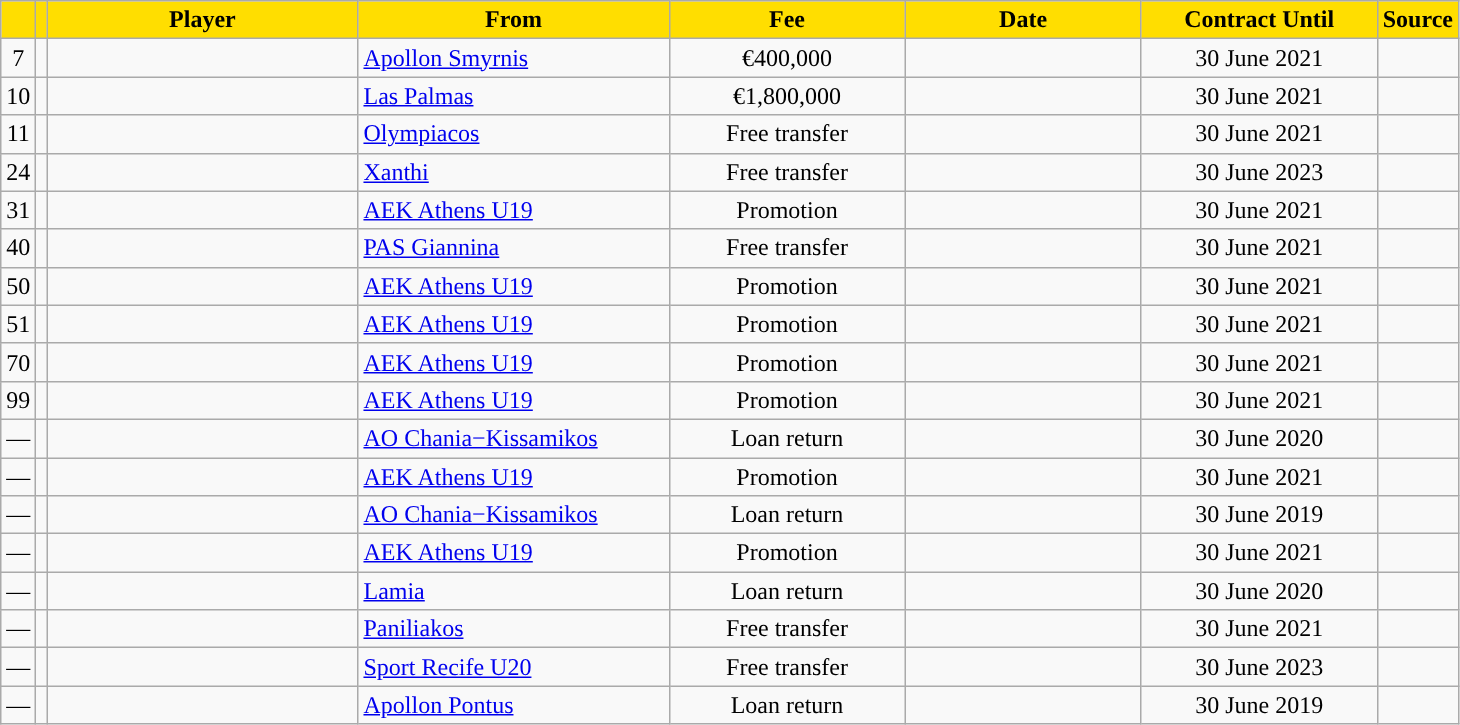<table class="wikitable sortable">
<tr>
<th style="background:#FFDE00"></th>
<th style="background:#FFDE00"></th>
<th width=200 style="background:#FFDE00">Player</th>
<th width=200 style="background:#FFDE00">From</th>
<th width=150 style="background:#FFDE00">Fee</th>
<th width=150 style="background:#FFDE00">Date</th>
<th width=150 style="background:#FFDE00">Contract Until</th>
<th style="background:#FFDE00">Source</th>
</tr>
<tr>
<td align=center>7</td>
<td align=center></td>
<td></td>
<td> <a href='#'>Apollon Smyrnis</a></td>
<td align=center>€400,000</td>
<td align=center></td>
<td align=center>30 June 2021</td>
<td align=center></td>
</tr>
<tr>
<td align=center>10</td>
<td align=center></td>
<td></td>
<td> <a href='#'>Las Palmas</a></td>
<td align=center>€1,800,000</td>
<td align=center></td>
<td align=center>30 June 2021</td>
<td align=center></td>
</tr>
<tr>
<td align=center>11</td>
<td align=center></td>
<td></td>
<td> <a href='#'>Olympiacos</a></td>
<td align=center>Free transfer</td>
<td align=center></td>
<td align=center>30 June 2021</td>
<td align=center></td>
</tr>
<tr>
<td align=center>24</td>
<td align=center></td>
<td></td>
<td> <a href='#'>Xanthi</a></td>
<td align=center>Free transfer</td>
<td align=center></td>
<td align=center>30 June 2023</td>
<td align=center></td>
</tr>
<tr>
<td align=center>31</td>
<td align=center></td>
<td></td>
<td> <a href='#'>AEK Athens U19</a></td>
<td align=center>Promotion</td>
<td align=center></td>
<td align=center>30 June 2021</td>
<td align=center></td>
</tr>
<tr>
<td align=center>40</td>
<td align=center></td>
<td></td>
<td> <a href='#'>PAS Giannina</a></td>
<td align=center>Free transfer</td>
<td align=center></td>
<td align=center>30 June 2021</td>
<td align=center></td>
</tr>
<tr>
<td align=center>50</td>
<td align=center></td>
<td></td>
<td> <a href='#'>AEK Athens U19</a></td>
<td align=center>Promotion</td>
<td align=center></td>
<td align=center>30 June 2021</td>
<td align=center></td>
</tr>
<tr>
<td align=center>51</td>
<td align=center></td>
<td></td>
<td> <a href='#'>AEK Athens U19</a></td>
<td align=center>Promotion</td>
<td align=center></td>
<td align=center>30 June 2021</td>
<td align=center></td>
</tr>
<tr>
<td align=center>70</td>
<td align=center></td>
<td></td>
<td> <a href='#'>AEK Athens U19</a></td>
<td align=center>Promotion</td>
<td align=center></td>
<td align=center>30 June 2021</td>
<td align=center></td>
</tr>
<tr>
<td align=center>99</td>
<td align=center></td>
<td></td>
<td> <a href='#'>AEK Athens U19</a></td>
<td align=center>Promotion</td>
<td align=center></td>
<td align=center>30 June 2021</td>
<td align=center></td>
</tr>
<tr>
<td align=center>—</td>
<td align=center></td>
<td></td>
<td> <a href='#'>AO Chania−Kissamikos</a></td>
<td align=center>Loan return</td>
<td align=center></td>
<td align=center>30 June 2020</td>
<td align=center></td>
</tr>
<tr>
<td align=center>—</td>
<td align=center></td>
<td></td>
<td> <a href='#'>AEK Athens U19</a></td>
<td align=center>Promotion</td>
<td align=center></td>
<td align=center>30 June 2021</td>
<td align=center></td>
</tr>
<tr>
<td align=center>—</td>
<td align=center></td>
<td></td>
<td> <a href='#'>AO Chania−Kissamikos</a></td>
<td align=center>Loan return</td>
<td align=center></td>
<td align=center>30 June 2019</td>
<td align=center></td>
</tr>
<tr>
<td align=center>—</td>
<td align=center></td>
<td></td>
<td> <a href='#'>AEK Athens U19</a></td>
<td align=center>Promotion</td>
<td align=center></td>
<td align=center>30 June 2021</td>
<td align=center></td>
</tr>
<tr>
<td align=center>—</td>
<td align=center></td>
<td></td>
<td> <a href='#'>Lamia</a></td>
<td align=center>Loan return</td>
<td align=center></td>
<td align=center>30 June 2020</td>
<td align=center></td>
</tr>
<tr>
<td align=center>—</td>
<td align=center></td>
<td></td>
<td> <a href='#'>Paniliakos</a></td>
<td align=center>Free transfer</td>
<td align=center></td>
<td align=center>30 June 2021</td>
<td align=center></td>
</tr>
<tr>
<td align=center>—</td>
<td align=center></td>
<td></td>
<td> <a href='#'>Sport Recife U20</a></td>
<td align=center>Free transfer</td>
<td align=center></td>
<td align=center>30 June 2023</td>
<td align=center></td>
</tr>
<tr>
<td align=center>—</td>
<td align=center></td>
<td></td>
<td> <a href='#'>Apollon Pontus</a></td>
<td align=center>Loan return</td>
<td align=center></td>
<td align=center>30 June 2019</td>
<td align=center></td>
</tr>
</table>
